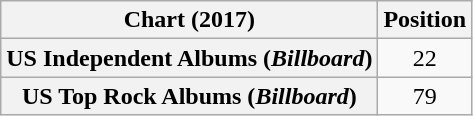<table class="wikitable sortable plainrowheaders" style="text-align:center">
<tr>
<th scope="col">Chart (2017)</th>
<th scope="col">Position</th>
</tr>
<tr>
<th scope="row">US Independent Albums (<em>Billboard</em>)</th>
<td>22</td>
</tr>
<tr>
<th scope="row">US Top Rock Albums (<em>Billboard</em>)</th>
<td>79</td>
</tr>
</table>
